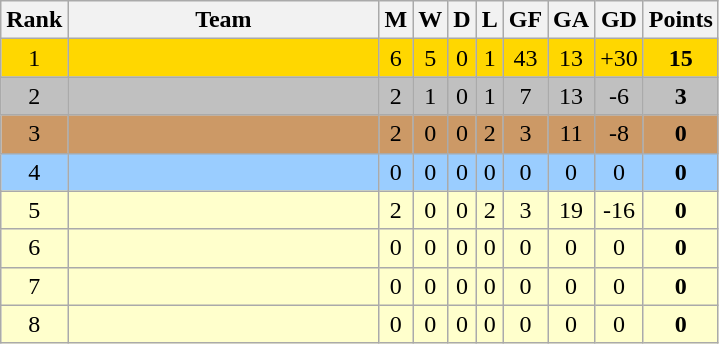<table class="wikitable sortable" style="text-align:center">
<tr>
<th>Rank</th>
<th width=200>Team</th>
<th>M</th>
<th>W</th>
<th>D</th>
<th>L</th>
<th>GF</th>
<th>GA</th>
<th>GD</th>
<th>Points</th>
</tr>
<tr bgcolor=gold>
<td>1</td>
<td align=left></td>
<td>6</td>
<td>5</td>
<td>0</td>
<td>1</td>
<td>43</td>
<td>13</td>
<td>+30</td>
<td><strong>15</strong></td>
</tr>
<tr bgcolor=silver>
<td>2</td>
<td align=left></td>
<td>2</td>
<td>1</td>
<td>0</td>
<td>1</td>
<td>7</td>
<td>13</td>
<td>-6</td>
<td><strong>3</strong></td>
</tr>
<tr bgcolor=#cc9966>
<td>3</td>
<td align=left></td>
<td>2</td>
<td>0</td>
<td>0</td>
<td>2</td>
<td>3</td>
<td>11</td>
<td>-8</td>
<td><strong>0</strong></td>
</tr>
<tr bgcolor=#9acdff>
<td>4</td>
<td align=left></td>
<td>0</td>
<td>0</td>
<td>0</td>
<td>0</td>
<td>0</td>
<td>0</td>
<td>0</td>
<td><strong>0</strong></td>
</tr>
<tr bgcolor=#ffffcc>
<td>5</td>
<td align=left></td>
<td>2</td>
<td>0</td>
<td>0</td>
<td>2</td>
<td>3</td>
<td>19</td>
<td>-16</td>
<td><strong>0</strong></td>
</tr>
<tr bgcolor=#ffffcc>
<td>6</td>
<td align=left></td>
<td>0</td>
<td>0</td>
<td>0</td>
<td>0</td>
<td>0</td>
<td>0</td>
<td>0</td>
<td><strong>0</strong></td>
</tr>
<tr bgcolor=#ffffcc>
<td>7</td>
<td align=left></td>
<td>0</td>
<td>0</td>
<td>0</td>
<td>0</td>
<td>0</td>
<td>0</td>
<td>0</td>
<td><strong>0</strong></td>
</tr>
<tr bgcolor=#ffffcc>
<td>8</td>
<td align=left></td>
<td>0</td>
<td>0</td>
<td>0</td>
<td>0</td>
<td>0</td>
<td>0</td>
<td>0</td>
<td><strong>0</strong></td>
</tr>
</table>
